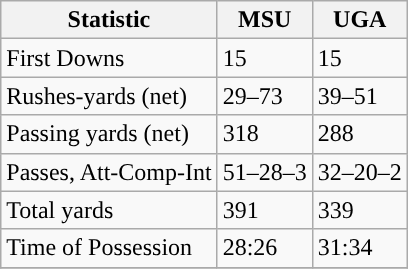<table class="wikitable">
<tr>
<th>Statistic</th>
<th><strong>MSU</strong></th>
<th><strong>UGA</strong></th>
</tr>
<tr>
<td>First Downs</td>
<td>15</td>
<td>15</td>
</tr>
<tr>
<td>Rushes-yards (net)</td>
<td>29–73</td>
<td>39–51</td>
</tr>
<tr>
<td>Passing yards (net)</td>
<td>318</td>
<td>288</td>
</tr>
<tr>
<td>Passes, Att-Comp-Int</td>
<td>51–28–3</td>
<td>32–20–2</td>
</tr>
<tr>
<td>Total yards</td>
<td>391</td>
<td>339</td>
</tr>
<tr>
<td>Time of Possession</td>
<td>28:26</td>
<td>31:34</td>
</tr>
<tr>
</tr>
</table>
